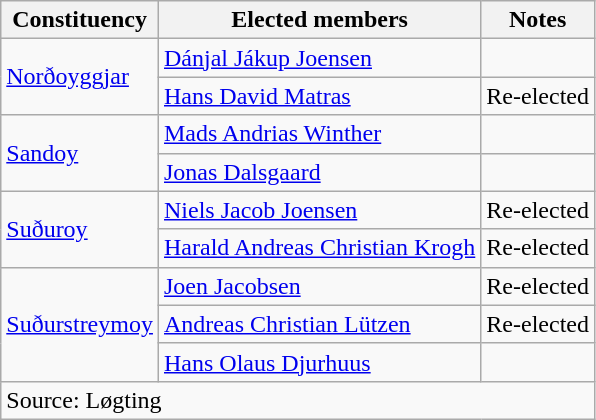<table class=wikitable>
<tr>
<th>Constituency</th>
<th>Elected members</th>
<th>Notes</th>
</tr>
<tr>
<td rowspan=2><a href='#'>Norðoyggjar</a></td>
<td><a href='#'>Dánjal Jákup Joensen</a></td>
</tr>
<tr>
<td><a href='#'>Hans David Matras</a></td>
<td>Re-elected</td>
</tr>
<tr>
<td rowspan=2><a href='#'>Sandoy</a></td>
<td><a href='#'>Mads Andrias Winther</a></td>
</tr>
<tr>
<td><a href='#'>Jonas Dalsgaard</a></td>
<td></td>
</tr>
<tr>
<td rowspan=2><a href='#'>Suðuroy</a></td>
<td><a href='#'>Niels Jacob Joensen</a></td>
<td>Re-elected</td>
</tr>
<tr>
<td><a href='#'>Harald Andreas Christian Krogh</a></td>
<td>Re-elected</td>
</tr>
<tr>
<td rowspan=3><a href='#'>Suðurstreymoy</a></td>
<td><a href='#'>Joen Jacobsen</a></td>
<td>Re-elected</td>
</tr>
<tr>
<td><a href='#'>Andreas Christian Lützen</a></td>
<td>Re-elected</td>
</tr>
<tr>
<td><a href='#'>Hans Olaus Djurhuus</a></td>
<td></td>
</tr>
<tr>
<td colspan=3>Source: Løgting</td>
</tr>
</table>
